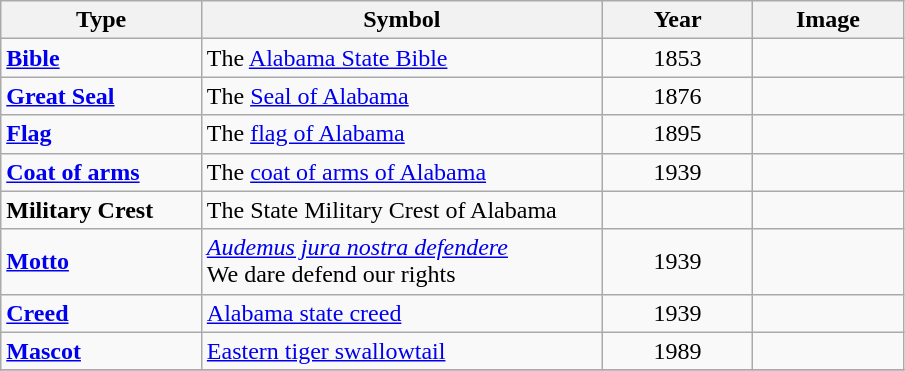<table class="wikitable">
<tr>
<th width="20%">Type</th>
<th width="40%">Symbol</th>
<th width="15%">Year</th>
<th width="15%">Image</th>
</tr>
<tr>
<td><strong><a href='#'>Bible</a></strong></td>
<td>The <a href='#'>Alabama State Bible</a></td>
<td style="text-align:center">1853</td>
<td style="text-align:center"></td>
</tr>
<tr>
<td><strong><a href='#'>Great Seal</a></strong></td>
<td>The <a href='#'>Seal of Alabama</a></td>
<td style="text-align:center">1876</td>
<td style="text-align:center"></td>
</tr>
<tr>
<td><strong><a href='#'>Flag</a></strong></td>
<td>The <a href='#'>flag of Alabama</a></td>
<td style="text-align:center">1895</td>
<td style="text-align:center"></td>
</tr>
<tr>
<td><strong><a href='#'>Coat of arms</a></strong></td>
<td>The <a href='#'>coat of arms of Alabama</a></td>
<td style="text-align:center">1939</td>
<td style="text-align:center"></td>
</tr>
<tr>
<td><strong>Military Crest</strong></td>
<td>The State Military Crest of Alabama</td>
<td style="text-align:center"></td>
<td style="text-align:center"></td>
</tr>
<tr>
<td><strong><a href='#'>Motto</a></strong></td>
<td><em><a href='#'>Audemus jura nostra defendere</a></em><br>We dare defend our rights</td>
<td style="text-align:center">1939</td>
<td style="text-align:center"></td>
</tr>
<tr>
<td><strong><a href='#'>Creed</a></strong></td>
<td><a href='#'>Alabama state creed</a></td>
<td style="text-align:center">1939</td>
<td style="text-align:center"></td>
</tr>
<tr>
<td><strong><a href='#'>Mascot</a></strong></td>
<td><a href='#'>Eastern tiger swallowtail</a></td>
<td style="text-align:center">1989</td>
<td style="text-align:center"></td>
</tr>
<tr>
</tr>
</table>
